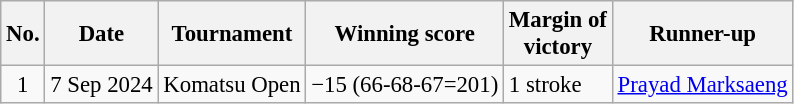<table class="wikitable" style="font-size:95%;">
<tr>
<th>No.</th>
<th>Date</th>
<th>Tournament</th>
<th>Winning score</th>
<th>Margin of<br>victory</th>
<th>Runner-up</th>
</tr>
<tr>
<td align=center>1</td>
<td align=right>7 Sep 2024</td>
<td>Komatsu Open</td>
<td>−15 (66-68-67=201)</td>
<td>1 stroke</td>
<td> <a href='#'>Prayad Marksaeng</a></td>
</tr>
</table>
